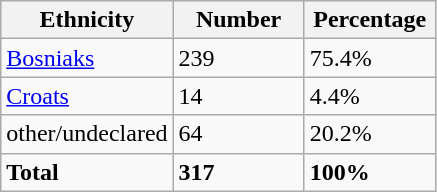<table class="wikitable">
<tr>
<th width="100px">Ethnicity</th>
<th width="80px">Number</th>
<th width="80px">Percentage</th>
</tr>
<tr>
<td><a href='#'>Bosniaks</a></td>
<td>239</td>
<td>75.4%</td>
</tr>
<tr>
<td><a href='#'>Croats</a></td>
<td>14</td>
<td>4.4%</td>
</tr>
<tr>
<td>other/undeclared</td>
<td>64</td>
<td>20.2%</td>
</tr>
<tr>
<td><strong>Total</strong></td>
<td><strong>317</strong></td>
<td><strong>100%</strong></td>
</tr>
</table>
